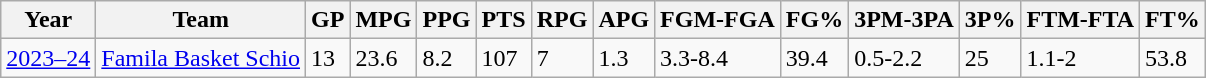<table class="wikitable">
<tr>
<th>Year</th>
<th>Team</th>
<th>GP</th>
<th>MPG</th>
<th>PPG</th>
<th>PTS</th>
<th>RPG</th>
<th>APG</th>
<th>FGM-FGA</th>
<th>FG%</th>
<th>3PM-3PA</th>
<th>3P%</th>
<th>FTM-FTA</th>
<th>FT%</th>
</tr>
<tr>
<td><a href='#'>2023–24</a></td>
<td><a href='#'>Famila Basket Schio</a></td>
<td>13</td>
<td>23.6</td>
<td>8.2</td>
<td>107</td>
<td>7</td>
<td>1.3</td>
<td>3.3-8.4</td>
<td>39.4</td>
<td>0.5-2.2</td>
<td>25</td>
<td>1.1-2</td>
<td>53.8</td>
</tr>
</table>
